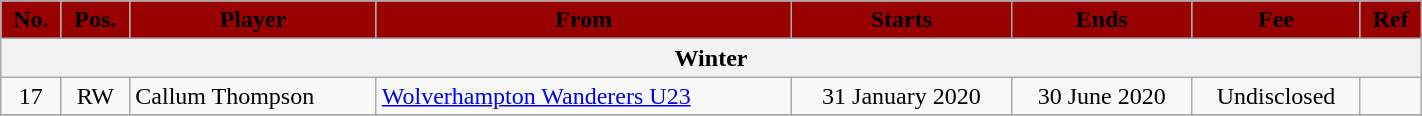<table class="wikitable" style="text-align:center;width:75%;">
<tr>
<th style=background:#990000;color:#000000>No.</th>
<th style=background:#990000;color:#000000>Pos.</th>
<th style=background:#990000;color:#000000>Player</th>
<th style=background:#990000;color:#000000>From</th>
<th style=background:#990000;color:#000000>Starts</th>
<th style=background:#990000;color:#000000>Ends</th>
<th style=background:#990000;color:#000000>Fee</th>
<th style=background:#990000;color:#000000>Ref</th>
</tr>
<tr>
<th colspan=8>Winter</th>
</tr>
<tr>
<td>17</td>
<td>RW</td>
<td align=left> Callum Thompson</td>
<td align=left> <a href='#'>Wolverhampton Wanderers U23</a></td>
<td>31 January 2020</td>
<td>30 June 2020</td>
<td>Undisclosed</td>
<td></td>
</tr>
<tr>
</tr>
</table>
